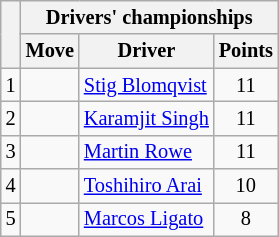<table class="wikitable" style="font-size:85%;">
<tr>
<th rowspan="2"></th>
<th colspan="3" nowrap>Drivers' championships</th>
</tr>
<tr>
<th>Move</th>
<th>Driver</th>
<th>Points</th>
</tr>
<tr>
<td align="center">1</td>
<td align="center"></td>
<td> <a href='#'>Stig Blomqvist</a></td>
<td align="center">11</td>
</tr>
<tr>
<td align="center">2</td>
<td align="center"></td>
<td> <a href='#'>Karamjit Singh</a></td>
<td align="center">11</td>
</tr>
<tr>
<td align="center">3</td>
<td align="center"></td>
<td> <a href='#'>Martin Rowe</a></td>
<td align="center">11</td>
</tr>
<tr>
<td align="center">4</td>
<td align="center"></td>
<td> <a href='#'>Toshihiro Arai</a></td>
<td align="center">10</td>
</tr>
<tr>
<td align="center">5</td>
<td align="center"></td>
<td> <a href='#'>Marcos Ligato</a></td>
<td align="center">8</td>
</tr>
</table>
